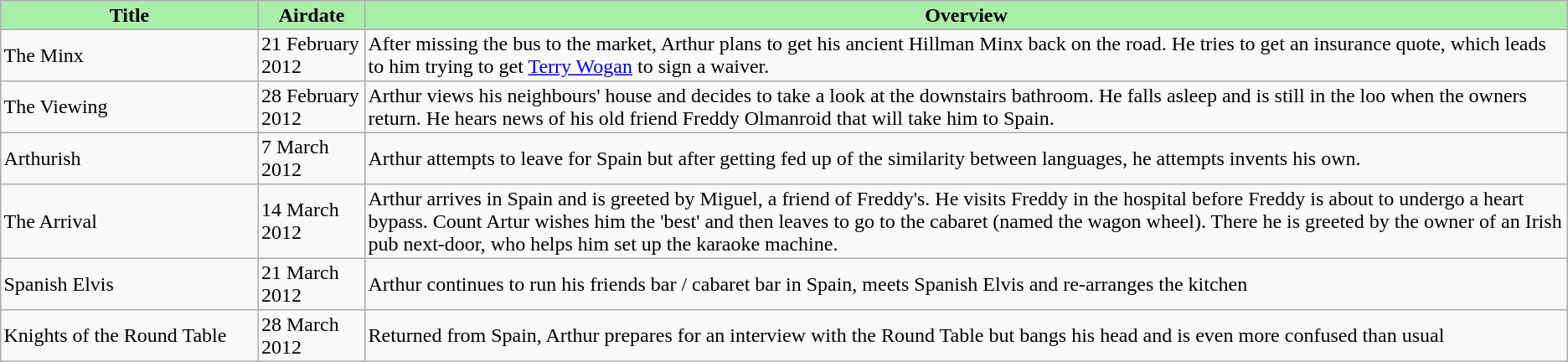<table border="2" cellpadding="2" cellspacing="0" style="margin: 0 1em 0 0; background: #f9f9f9; border: 1px #aaa solid; border-collapse: collapse; font-size: 100%;">
<tr style="background:#aaeeaa">
<th width="200px">Title</th>
<th width="80px">Airdate</th>
<th>Overview</th>
</tr>
<tr>
<td>The Minx</td>
<td>21 February 2012</td>
<td>After missing the bus to the market, Arthur plans to get his ancient Hillman Minx back on the road. He tries to get an insurance quote, which leads to him trying to get <a href='#'>Terry Wogan</a> to sign a waiver.</td>
</tr>
<tr>
<td>The Viewing</td>
<td>28 February 2012</td>
<td>Arthur views his neighbours' house and decides to take a look at the downstairs bathroom. He falls asleep and is still in the loo when the owners return.  He hears news of his old friend Freddy Olmanroid that will take him to Spain.</td>
</tr>
<tr>
<td>Arthurish</td>
<td>7 March 2012</td>
<td>Arthur attempts to leave for Spain but after getting fed up of the similarity between languages, he attempts invents his own.</td>
</tr>
<tr>
<td>The Arrival</td>
<td>14 March 2012</td>
<td>Arthur arrives in Spain and is greeted by Miguel, a friend of Freddy's. He visits Freddy in the hospital before Freddy is about to undergo a heart bypass. Count Artur wishes him the 'best' and then leaves to go to the cabaret (named the wagon wheel). There he is greeted by the owner of an Irish pub next-door, who helps him set up the karaoke machine.</td>
</tr>
<tr>
<td>Spanish Elvis</td>
<td>21 March 2012</td>
<td>Arthur continues to run his friends bar / cabaret bar in Spain, meets Spanish Elvis and re-arranges the kitchen</td>
</tr>
<tr>
<td>Knights of the Round Table</td>
<td>28 March 2012</td>
<td>Returned from Spain, Arthur prepares for an interview with the Round Table but bangs his head and is even more confused than usual</td>
</tr>
</table>
